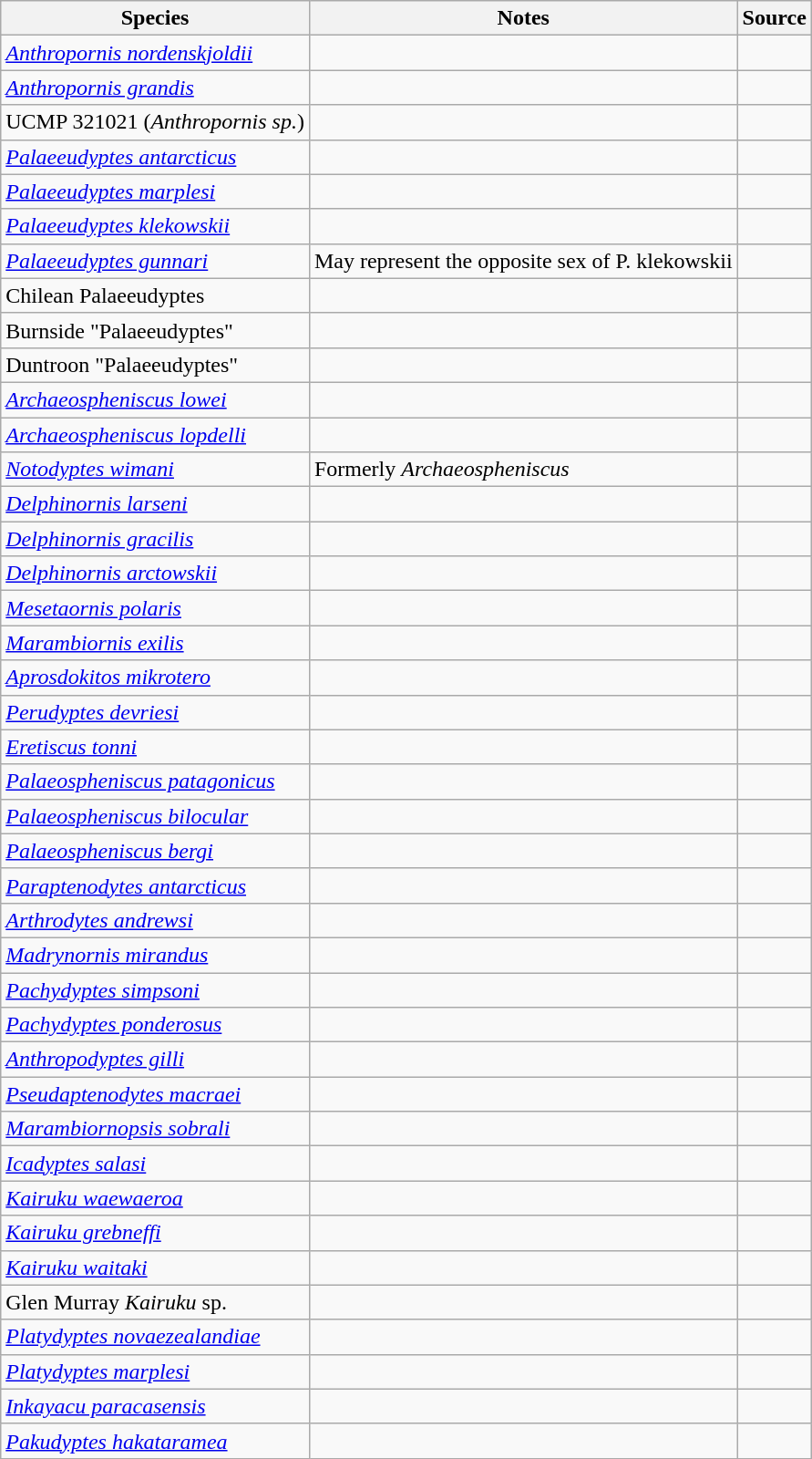<table class="wikitable">
<tr>
<th>Species</th>
<th>Notes</th>
<th>Source</th>
</tr>
<tr>
<td><a href='#'><em>Anthropornis nordenskjoldii</em></a></td>
<td></td>
<td></td>
</tr>
<tr>
<td><a href='#'><em>Anthropornis grandis</em></a></td>
<td></td>
<td></td>
</tr>
<tr>
<td>UCMP 321021 (<em>Anthropornis sp.</em>)</td>
<td></td>
<td></td>
</tr>
<tr>
<td><em><a href='#'>Palaeeudyptes antarcticus</a></em></td>
<td></td>
<td></td>
</tr>
<tr>
<td><em><a href='#'>Palaeeudyptes marplesi</a></em></td>
<td></td>
<td></td>
</tr>
<tr>
<td><em><a href='#'>Palaeeudyptes klekowskii</a></em></td>
<td></td>
<td></td>
</tr>
<tr>
<td><em><a href='#'>Palaeeudyptes gunnari</a></em></td>
<td>May represent the opposite sex of P. klekowskii </td>
<td></td>
</tr>
<tr>
<td>Chilean Palaeeudyptes</td>
<td></td>
<td></td>
</tr>
<tr>
<td>Burnside "Palaeeudyptes"</td>
<td></td>
<td></td>
</tr>
<tr>
<td>Duntroon "Palaeeudyptes"</td>
<td></td>
<td></td>
</tr>
<tr>
<td><em><a href='#'>Archaeospheniscus lowei</a></em></td>
<td></td>
<td></td>
</tr>
<tr>
<td><em><a href='#'>Archaeospheniscus lopdelli</a></em></td>
<td></td>
<td></td>
</tr>
<tr>
<td><em><a href='#'>Notodyptes wimani</a></em></td>
<td>Formerly <em>Archaeospheniscus</em></td>
<td></td>
</tr>
<tr>
<td><a href='#'><em>Delphinornis larseni</em></a></td>
<td></td>
<td></td>
</tr>
<tr>
<td><a href='#'><em>Delphinornis gracilis</em></a></td>
<td></td>
<td></td>
</tr>
<tr>
<td><a href='#'><em>Delphinornis arctowskii</em></a></td>
<td></td>
<td></td>
</tr>
<tr>
<td><em><a href='#'>Mesetaornis polaris</a></em></td>
<td></td>
<td></td>
</tr>
<tr>
<td><a href='#'><em>Marambiornis exilis</em></a></td>
<td></td>
<td></td>
</tr>
<tr>
<td><em><a href='#'>Aprosdokitos mikrotero</a></em></td>
<td></td>
<td></td>
</tr>
<tr>
<td><a href='#'><em>Perudyptes devriesi</em></a></td>
<td></td>
<td></td>
</tr>
<tr>
<td><em><a href='#'>Eretiscus tonni</a></em></td>
<td></td>
<td></td>
</tr>
<tr>
<td><em><a href='#'>Palaeospheniscus patagonicus</a></em></td>
<td></td>
<td></td>
</tr>
<tr>
<td><em><a href='#'>Palaeospheniscus bilocular</a></em></td>
<td></td>
<td></td>
</tr>
<tr>
<td><em><a href='#'>Palaeospheniscus bergi</a></em></td>
<td></td>
<td></td>
</tr>
<tr>
<td><a href='#'><em>Paraptenodytes antarcticus</em></a></td>
<td></td>
<td></td>
</tr>
<tr>
<td><a href='#'><em>Arthrodytes andrewsi</em></a></td>
<td></td>
<td></td>
</tr>
<tr>
<td><em><a href='#'>Madrynornis mirandus</a></em></td>
<td></td>
<td></td>
</tr>
<tr>
<td><a href='#'><em>Pachydyptes simpsoni</em></a></td>
<td></td>
<td></td>
</tr>
<tr>
<td><a href='#'><em>Pachydyptes ponderosus</em></a></td>
<td></td>
<td></td>
</tr>
<tr>
<td><a href='#'><em>Anthropodyptes gilli</em></a></td>
<td></td>
<td></td>
</tr>
<tr>
<td><a href='#'><em>Pseudaptenodytes macraei</em></a></td>
<td></td>
<td></td>
</tr>
<tr>
<td><a href='#'><em>Marambiornopsis sobrali</em></a></td>
<td></td>
<td></td>
</tr>
<tr>
<td><a href='#'><em>Icadyptes salasi</em></a></td>
<td></td>
<td></td>
</tr>
<tr>
<td><a href='#'><em>Kairuku waewaeroa</em></a></td>
<td></td>
<td></td>
</tr>
<tr>
<td><em><a href='#'>Kairuku grebneffi</a></em></td>
<td></td>
<td></td>
</tr>
<tr>
<td><em><a href='#'>Kairuku waitaki</a></em></td>
<td></td>
<td></td>
</tr>
<tr>
<td>Glen Murray <em>Kairuku</em> sp.</td>
<td></td>
<td></td>
</tr>
<tr>
<td><a href='#'><em>Platydyptes novaezealandiae</em></a></td>
<td></td>
<td></td>
</tr>
<tr>
<td><a href='#'><em>Platydyptes marplesi</em></a></td>
<td></td>
<td></td>
</tr>
<tr>
<td><em><a href='#'>Inkayacu paracasensis</a></em></td>
<td></td>
<td></td>
</tr>
<tr>
<td><em><a href='#'>Pakudyptes hakataramea</a></em></td>
<td></td>
<td></td>
</tr>
</table>
